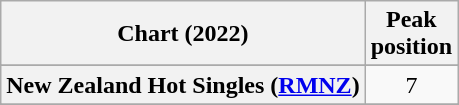<table class="wikitable sortable plainrowheaders" style="text-align:center">
<tr>
<th scope="col">Chart (2022)</th>
<th scope="col">Peak<br>position</th>
</tr>
<tr>
</tr>
<tr>
</tr>
<tr>
<th scope="row">New Zealand Hot Singles (<a href='#'>RMNZ</a>)</th>
<td>7</td>
</tr>
<tr>
</tr>
<tr>
</tr>
<tr>
</tr>
<tr>
</tr>
</table>
